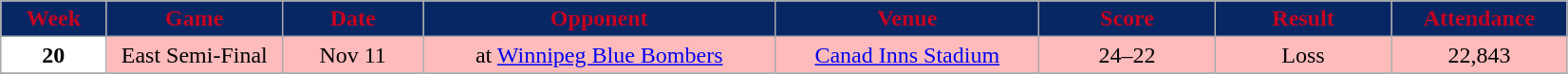<table class="wikitable sortable">
<tr>
<th style="background:#072764;color:#c6011f;" width="6%">Week</th>
<th style="background:#072764;color:#c6011f;" width="10%">Game</th>
<th style="background:#072764;color:#c6011f;" width="8%">Date</th>
<th style="background:#072764;color:#c6011f;" width="20%">Opponent</th>
<th style="background:#072764;color:#c6011f;" width="15%">Venue</th>
<th style="background:#072764;color:#c6011f;" width="10%">Score</th>
<th style="background:#072764;color:#c6011f;" width="10%">Result</th>
<th style="background:#072764;color:#c6011f;" width="10%">Attendance</th>
</tr>
<tr align="center" bgcolor="#ffbbbb">
<td style="text-align:center; background:white;"><span><strong>20</strong></span></td>
<td>East Semi-Final</td>
<td>Nov 11</td>
<td>at <a href='#'>Winnipeg Blue Bombers</a></td>
<td><a href='#'>Canad Inns Stadium</a></td>
<td>24–22</td>
<td>Loss</td>
<td>22,843</td>
</tr>
<tr>
</tr>
</table>
